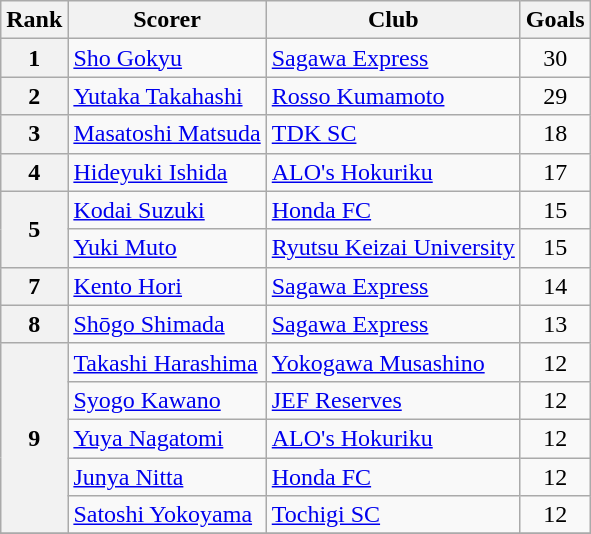<table class="wikitable">
<tr>
<th>Rank</th>
<th>Scorer</th>
<th>Club</th>
<th>Goals</th>
</tr>
<tr>
<th>1</th>
<td> <a href='#'>Sho Gokyu</a></td>
<td><a href='#'>Sagawa Express</a></td>
<td align=center>30</td>
</tr>
<tr>
<th>2</th>
<td> <a href='#'>Yutaka Takahashi</a></td>
<td><a href='#'>Rosso Kumamoto</a></td>
<td align=center>29</td>
</tr>
<tr>
<th>3</th>
<td> <a href='#'>Masatoshi Matsuda</a></td>
<td><a href='#'>TDK SC</a></td>
<td align=center>18</td>
</tr>
<tr>
<th>4</th>
<td> <a href='#'>Hideyuki Ishida</a></td>
<td><a href='#'>ALO's Hokuriku</a></td>
<td align=center>17</td>
</tr>
<tr>
<th rowspan=2>5</th>
<td> <a href='#'>Kodai Suzuki</a></td>
<td><a href='#'>Honda FC</a></td>
<td align=center>15</td>
</tr>
<tr>
<td> <a href='#'>Yuki Muto</a></td>
<td><a href='#'>Ryutsu Keizai University</a></td>
<td align=center>15</td>
</tr>
<tr>
<th>7</th>
<td> <a href='#'>Kento Hori</a></td>
<td><a href='#'>Sagawa Express</a></td>
<td align=center>14</td>
</tr>
<tr>
<th>8</th>
<td> <a href='#'>Shōgo Shimada</a></td>
<td><a href='#'>Sagawa Express</a></td>
<td align=center>13</td>
</tr>
<tr>
<th rowspan=5>9</th>
<td> <a href='#'>Takashi Harashima</a></td>
<td><a href='#'>Yokogawa Musashino</a></td>
<td align=center>12</td>
</tr>
<tr>
<td> <a href='#'>Syogo Kawano</a></td>
<td><a href='#'>JEF Reserves</a></td>
<td align=center>12</td>
</tr>
<tr>
<td> <a href='#'>Yuya Nagatomi</a></td>
<td><a href='#'>ALO's Hokuriku</a></td>
<td align=center>12</td>
</tr>
<tr>
<td> <a href='#'>Junya Nitta</a></td>
<td><a href='#'>Honda FC</a></td>
<td align=center>12</td>
</tr>
<tr>
<td> <a href='#'>Satoshi Yokoyama</a></td>
<td><a href='#'>Tochigi SC</a></td>
<td align=center>12</td>
</tr>
<tr>
</tr>
</table>
